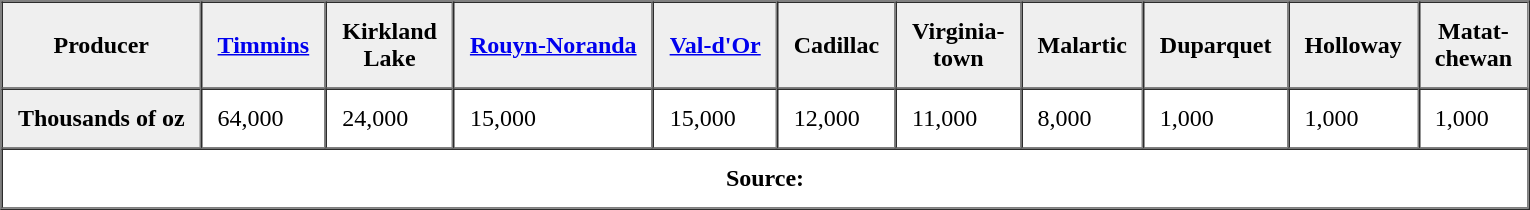<table border="1" cellpadding="10" cellspacing="0" align="center">
<tr>
<th style="background:#efefef;">Producer</th>
<th style="background:#efefef;"><a href='#'>Timmins</a></th>
<th style="background:#efefef;">Kirkland<br>Lake</th>
<th style="background:#efefef;"><a href='#'>Rouyn-Noranda</a></th>
<th style="background:#efefef;"><a href='#'>Val-d'Or</a></th>
<th style="background:#efefef;">Cadillac</th>
<th style="background:#efefef;">Virginia-<br>town</th>
<th style="background:#efefef;">Malartic</th>
<th style="background:#efefef;">Duparquet</th>
<th style="background:#efefef;">Holloway</th>
<th style="background:#efefef;">Matat-<br>chewan</th>
</tr>
<tr>
<th style="background:#efefef;">Thousands of oz</th>
<td>64,000</td>
<td>24,000</td>
<td>15,000</td>
<td>15,000</td>
<td>12,000</td>
<td>11,000</td>
<td>8,000</td>
<td>1,000</td>
<td>1,000</td>
<td>1,000</td>
</tr>
<tr>
<th colspan="11">Source:</th>
</tr>
</table>
